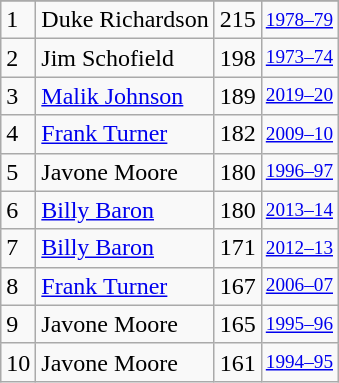<table class="wikitable">
<tr>
</tr>
<tr>
<td>1</td>
<td>Duke Richardson</td>
<td>215</td>
<td style="font-size:80%;"><a href='#'>1978–79</a></td>
</tr>
<tr>
<td>2</td>
<td>Jim Schofield</td>
<td>198</td>
<td style="font-size:80%;"><a href='#'>1973–74</a></td>
</tr>
<tr>
<td>3</td>
<td><a href='#'>Malik Johnson</a></td>
<td>189</td>
<td style="font-size:80%;"><a href='#'>2019–20</a></td>
</tr>
<tr>
<td>4</td>
<td><a href='#'>Frank Turner</a></td>
<td>182</td>
<td style="font-size:80%;"><a href='#'>2009–10</a></td>
</tr>
<tr>
<td>5</td>
<td>Javone Moore</td>
<td>180</td>
<td style="font-size:80%;"><a href='#'>1996–97</a></td>
</tr>
<tr>
<td>6</td>
<td><a href='#'>Billy Baron</a></td>
<td>180</td>
<td style="font-size:80%;"><a href='#'>2013–14</a></td>
</tr>
<tr>
<td>7</td>
<td><a href='#'>Billy Baron</a></td>
<td>171</td>
<td style="font-size:80%;"><a href='#'>2012–13</a></td>
</tr>
<tr>
<td>8</td>
<td><a href='#'>Frank Turner</a></td>
<td>167</td>
<td style="font-size:80%;"><a href='#'>2006–07</a></td>
</tr>
<tr>
<td>9</td>
<td>Javone Moore</td>
<td>165</td>
<td style="font-size:80%;"><a href='#'>1995–96</a></td>
</tr>
<tr>
<td>10</td>
<td>Javone Moore</td>
<td>161</td>
<td style="font-size:80%;"><a href='#'>1994–95</a></td>
</tr>
</table>
